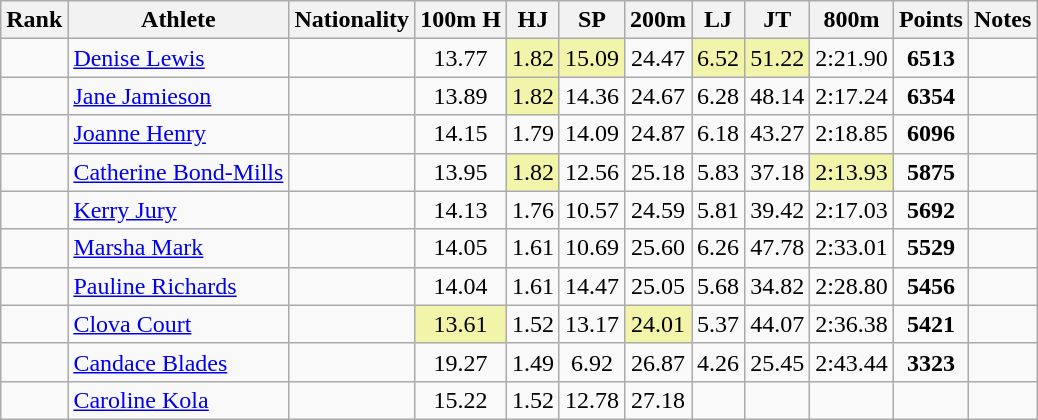<table class="wikitable sortable" style=" text-align:center">
<tr>
<th>Rank</th>
<th>Athlete</th>
<th>Nationality</th>
<th>100m H</th>
<th>HJ</th>
<th>SP</th>
<th>200m</th>
<th>LJ</th>
<th>JT</th>
<th>800m</th>
<th>Points</th>
<th>Notes</th>
</tr>
<tr>
<td></td>
<td align=left><a href='#'>Denise Lewis</a></td>
<td align=left></td>
<td>13.77</td>
<td bgcolor=#F2F5A9>1.82</td>
<td bgcolor=#F2F5A9>15.09</td>
<td>24.47</td>
<td bgcolor=#F2F5A9>6.52</td>
<td bgcolor=#F2F5A9>51.22</td>
<td>2:21.90</td>
<td><strong>6513</strong></td>
<td></td>
</tr>
<tr>
<td></td>
<td align=left><a href='#'>Jane Jamieson</a></td>
<td align=left></td>
<td>13.89</td>
<td bgcolor=#F2F5A9>1.82</td>
<td>14.36</td>
<td>24.67</td>
<td>6.28</td>
<td>48.14</td>
<td>2:17.24</td>
<td><strong>6354</strong></td>
<td></td>
</tr>
<tr>
<td></td>
<td align=left><a href='#'>Joanne Henry</a></td>
<td align=left></td>
<td>14.15</td>
<td>1.79</td>
<td>14.09</td>
<td>24.87</td>
<td>6.18</td>
<td>43.27</td>
<td>2:18.85</td>
<td><strong>6096</strong></td>
<td></td>
</tr>
<tr>
<td></td>
<td align=left><a href='#'>Catherine Bond-Mills</a></td>
<td align=left></td>
<td>13.95</td>
<td bgcolor=#F2F5A9>1.82</td>
<td>12.56</td>
<td>25.18</td>
<td>5.83</td>
<td>37.18</td>
<td bgcolor=#F2F5A9>2:13.93</td>
<td><strong>5875</strong></td>
<td></td>
</tr>
<tr>
<td></td>
<td align=left><a href='#'>Kerry Jury</a></td>
<td align=left></td>
<td>14.13</td>
<td>1.76</td>
<td>10.57</td>
<td>24.59</td>
<td>5.81</td>
<td>39.42</td>
<td>2:17.03</td>
<td><strong>5692</strong></td>
<td></td>
</tr>
<tr>
<td></td>
<td align=left><a href='#'>Marsha Mark</a></td>
<td align=left></td>
<td>14.05</td>
<td>1.61</td>
<td>10.69</td>
<td>25.60</td>
<td>6.26</td>
<td>47.78</td>
<td>2:33.01</td>
<td><strong>5529</strong></td>
<td></td>
</tr>
<tr>
<td></td>
<td align=left><a href='#'>Pauline Richards</a></td>
<td align=left></td>
<td>14.04</td>
<td>1.61</td>
<td>14.47</td>
<td>25.05</td>
<td>5.68</td>
<td>34.82</td>
<td>2:28.80</td>
<td><strong>5456</strong></td>
<td></td>
</tr>
<tr>
<td></td>
<td align=left><a href='#'>Clova Court</a></td>
<td align=left></td>
<td bgcolor=#F2F5A9>13.61</td>
<td>1.52</td>
<td>13.17</td>
<td bgcolor=#F2F5A9>24.01</td>
<td>5.37</td>
<td>44.07</td>
<td>2:36.38</td>
<td><strong>5421</strong></td>
<td></td>
</tr>
<tr>
<td></td>
<td align=left><a href='#'>Candace Blades</a></td>
<td align=left></td>
<td>19.27</td>
<td>1.49</td>
<td>6.92</td>
<td>26.87</td>
<td>4.26</td>
<td>25.45</td>
<td>2:43.44</td>
<td><strong>3323</strong></td>
<td></td>
</tr>
<tr>
<td></td>
<td align=left><a href='#'>Caroline Kola</a></td>
<td align=left></td>
<td>15.22</td>
<td>1.52</td>
<td>12.78</td>
<td>27.18</td>
<td></td>
<td></td>
<td></td>
<td><strong></strong></td>
<td></td>
</tr>
</table>
